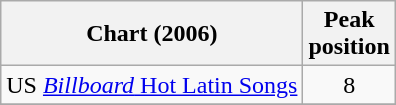<table class="wikitable">
<tr>
<th align="left">Chart (2006)</th>
<th align="left">Peak<br>position</th>
</tr>
<tr>
<td align="left">US <a href='#'><em>Billboard</em> Hot Latin Songs</a></td>
<td align="center">8</td>
</tr>
<tr>
</tr>
</table>
